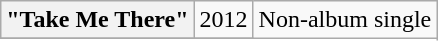<table class="wikitable plainrowheaders" style="text-align:center;">
<tr>
<th scope="row">"Take Me There"</th>
<td>2012</td>
<td rowspan="4">Non-album single</td>
</tr>
<tr>
</tr>
</table>
